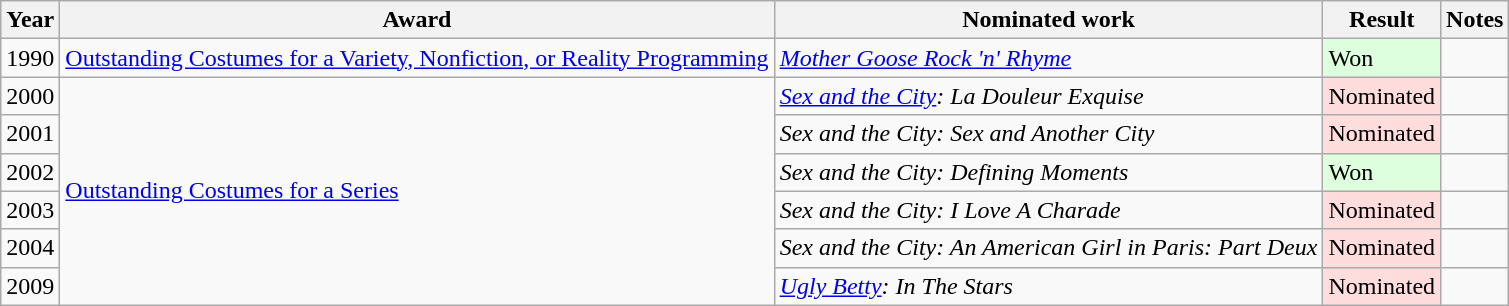<table class="wikitable">
<tr>
<th>Year</th>
<th>Award</th>
<th>Nominated work</th>
<th>Result</th>
<th>Notes</th>
</tr>
<tr>
<td>1990</td>
<td><a href='#'>Outstanding Costumes for a Variety, Nonfiction, or Reality Programming</a></td>
<td><em><a href='#'>Mother Goose Rock 'n' Rhyme</a></em></td>
<td style="background:#dfd;">Won</td>
<td></td>
</tr>
<tr>
<td>2000</td>
<td rowspan="6"><a href='#'>Outstanding Costumes for a Series</a></td>
<td><em><a href='#'>Sex and the City</a>: La Douleur Exquise</em></td>
<td style="background:#fdd;">Nominated</td>
<td></td>
</tr>
<tr>
<td>2001</td>
<td><em>Sex and the City: Sex and Another City</em></td>
<td style="background:#fdd;">Nominated</td>
<td></td>
</tr>
<tr>
<td>2002</td>
<td><em>Sex and the City: Defining Moments</em></td>
<td style="background:#dfd;">Won</td>
<td></td>
</tr>
<tr>
<td>2003</td>
<td><em>Sex and the City: I Love A Charade</em></td>
<td style="background:#fdd;">Nominated</td>
<td></td>
</tr>
<tr>
<td>2004</td>
<td><em>Sex and the City: An American Girl in Paris: Part Deux</em></td>
<td style="background:#fdd;">Nominated</td>
<td></td>
</tr>
<tr>
<td>2009</td>
<td><em><a href='#'>Ugly Betty</a>: In The Stars</em></td>
<td style="background:#fdd;">Nominated</td>
<td></td>
</tr>
</table>
